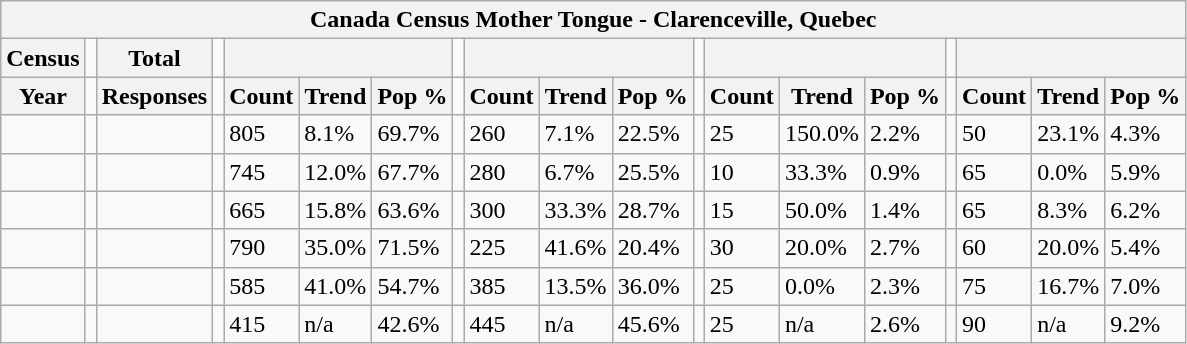<table class="wikitable">
<tr>
<th colspan="19">Canada Census Mother Tongue - Clarenceville, Quebec</th>
</tr>
<tr>
<th>Census</th>
<td></td>
<th>Total</th>
<td colspan="1"></td>
<th colspan="3"></th>
<td colspan="1"></td>
<th colspan="3"></th>
<td colspan="1"></td>
<th colspan="3"></th>
<td colspan="1"></td>
<th colspan="3"></th>
</tr>
<tr>
<th>Year</th>
<td></td>
<th>Responses</th>
<td></td>
<th>Count</th>
<th>Trend</th>
<th>Pop %</th>
<td></td>
<th>Count</th>
<th>Trend</th>
<th>Pop %</th>
<td></td>
<th>Count</th>
<th>Trend</th>
<th>Pop %</th>
<td></td>
<th>Count</th>
<th>Trend</th>
<th>Pop %</th>
</tr>
<tr>
<td></td>
<td></td>
<td></td>
<td></td>
<td>805</td>
<td> 8.1%</td>
<td>69.7%</td>
<td></td>
<td>260</td>
<td> 7.1%</td>
<td>22.5%</td>
<td></td>
<td>25</td>
<td> 150.0%</td>
<td>2.2%</td>
<td></td>
<td>50</td>
<td> 23.1%</td>
<td>4.3%</td>
</tr>
<tr>
<td></td>
<td></td>
<td></td>
<td></td>
<td>745</td>
<td> 12.0%</td>
<td>67.7%</td>
<td></td>
<td>280</td>
<td> 6.7%</td>
<td>25.5%</td>
<td></td>
<td>10</td>
<td> 33.3%</td>
<td>0.9%</td>
<td></td>
<td>65</td>
<td> 0.0%</td>
<td>5.9%</td>
</tr>
<tr>
<td></td>
<td></td>
<td></td>
<td></td>
<td>665</td>
<td> 15.8%</td>
<td>63.6%</td>
<td></td>
<td>300</td>
<td> 33.3%</td>
<td>28.7%</td>
<td></td>
<td>15</td>
<td> 50.0%</td>
<td>1.4%</td>
<td></td>
<td>65</td>
<td> 8.3%</td>
<td>6.2%</td>
</tr>
<tr>
<td></td>
<td></td>
<td></td>
<td></td>
<td>790</td>
<td> 35.0%</td>
<td>71.5%</td>
<td></td>
<td>225</td>
<td> 41.6%</td>
<td>20.4%</td>
<td></td>
<td>30</td>
<td> 20.0%</td>
<td>2.7%</td>
<td></td>
<td>60</td>
<td> 20.0%</td>
<td>5.4%</td>
</tr>
<tr>
<td></td>
<td></td>
<td></td>
<td></td>
<td>585</td>
<td> 41.0%</td>
<td>54.7%</td>
<td></td>
<td>385</td>
<td> 13.5%</td>
<td>36.0%</td>
<td></td>
<td>25</td>
<td> 0.0%</td>
<td>2.3%</td>
<td></td>
<td>75</td>
<td> 16.7%</td>
<td>7.0%</td>
</tr>
<tr>
<td></td>
<td></td>
<td></td>
<td></td>
<td>415</td>
<td>n/a</td>
<td>42.6%</td>
<td></td>
<td>445</td>
<td>n/a</td>
<td>45.6%</td>
<td></td>
<td>25</td>
<td>n/a</td>
<td>2.6%</td>
<td></td>
<td>90</td>
<td>n/a</td>
<td>9.2%</td>
</tr>
</table>
